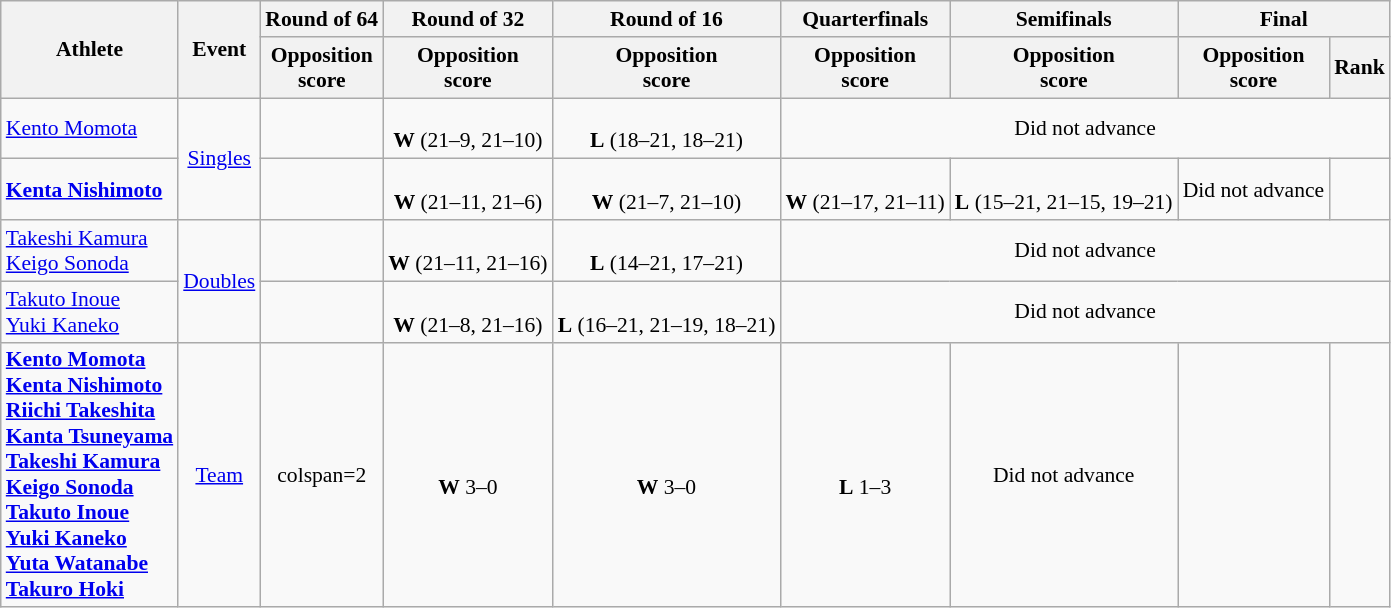<table class=wikitable style=font-size:90%;text-align:center>
<tr>
<th rowspan="2">Athlete</th>
<th rowspan="2">Event</th>
<th>Round of 64</th>
<th>Round of 32</th>
<th>Round of 16</th>
<th>Quarterfinals</th>
<th>Semifinals</th>
<th colspan="2">Final</th>
</tr>
<tr>
<th>Opposition<br> score</th>
<th>Opposition<br> score</th>
<th>Opposition<br> score</th>
<th>Opposition<br> score</th>
<th>Opposition<br> score</th>
<th>Opposition<br> score</th>
<th>Rank</th>
</tr>
<tr>
<td style="text-align:left"><a href='#'>Kento Momota</a></td>
<td style="text-align:center" rowspan=2><a href='#'>Singles</a></td>
<td></td>
<td><br><strong>W</strong> (21–9, 21–10)</td>
<td><br><strong>L</strong> (18–21, 18–21)</td>
<td colspan=4>Did not advance</td>
</tr>
<tr>
<td style="text-align:left"><strong><a href='#'>Kenta Nishimoto</a></strong></td>
<td></td>
<td><br><strong>W</strong> (21–11, 21–6)</td>
<td><br><strong>W</strong> (21–7, 21–10)</td>
<td><br><strong>W</strong> (21–17, 21–11)</td>
<td><br><strong>L</strong> (15–21, 21–15, 19–21)</td>
<td>Did not advance</td>
<td></td>
</tr>
<tr>
<td style="text-align:left"><a href='#'>Takeshi Kamura</a> <br> <a href='#'>Keigo Sonoda</a></td>
<td style="text-align:center" rowspan=2><a href='#'>Doubles</a></td>
<td></td>
<td><br><strong>W</strong> (21–11, 21–16)</td>
<td><br><strong>L</strong> (14–21, 17–21)</td>
<td colspan=4>Did not advance</td>
</tr>
<tr>
<td style="text-align:left"><a href='#'>Takuto Inoue</a> <br> <a href='#'>Yuki Kaneko</a></td>
<td></td>
<td><br><strong>W</strong> (21–8, 21–16)</td>
<td><br><strong>L</strong> (16–21, 21–19, 18–21)</td>
<td colspan=4>Did not advance</td>
</tr>
<tr>
<td style="text-align:left"><strong><a href='#'>Kento Momota</a> <br> <a href='#'>Kenta Nishimoto</a> <br> <a href='#'>Riichi Takeshita</a> <br> <a href='#'>Kanta Tsuneyama</a> <br> <a href='#'>Takeshi Kamura</a> <br> <a href='#'>Keigo Sonoda</a> <br> <a href='#'>Takuto Inoue</a> <br> <a href='#'>Yuki Kaneko</a> <br> <a href='#'>Yuta Watanabe</a> <br> <a href='#'>Takuro Hoki</a></strong></td>
<td style="text-align:center"><a href='#'>Team</a></td>
<td>colspan=2 </td>
<td><br><strong>W</strong> 3–0</td>
<td><br><strong>W</strong> 3–0</td>
<td><br><strong>L</strong> 1–3</td>
<td>Did not advance</td>
<td></td>
</tr>
</table>
